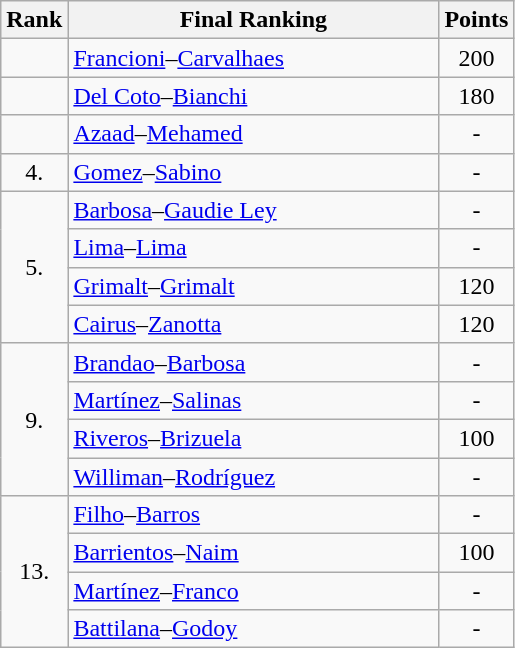<table class="wikitable">
<tr>
<th>Rank</th>
<th style="width:15em">Final Ranking</th>
<th>Points</th>
</tr>
<tr>
<td align="center"></td>
<td> <a href='#'>Francioni</a>–<a href='#'>Carvalhaes</a></td>
<td align="center">200</td>
</tr>
<tr>
<td align="center"></td>
<td> <a href='#'>Del Coto</a>–<a href='#'>Bianchi</a></td>
<td align="center">180</td>
</tr>
<tr>
<td align="center"></td>
<td> <a href='#'>Azaad</a>–<a href='#'>Mehamed</a></td>
<td align="center">-</td>
</tr>
<tr>
<td align="center">4.</td>
<td> <a href='#'>Gomez</a>–<a href='#'>Sabino</a></td>
<td align="center">-</td>
</tr>
<tr>
<td rowspan=4 align="center">5.</td>
<td> <a href='#'>Barbosa</a>–<a href='#'>Gaudie Ley</a></td>
<td align="center">-</td>
</tr>
<tr>
<td> <a href='#'>Lima</a>–<a href='#'>Lima</a></td>
<td align="center">-</td>
</tr>
<tr>
<td> <a href='#'>Grimalt</a>–<a href='#'>Grimalt</a></td>
<td align="center">120</td>
</tr>
<tr>
<td> <a href='#'>Cairus</a>–<a href='#'>Zanotta</a></td>
<td align="center">120</td>
</tr>
<tr>
<td rowspan=4 align="center">9.</td>
<td> <a href='#'>Brandao</a>–<a href='#'>Barbosa</a></td>
<td align="center">-</td>
</tr>
<tr>
<td> <a href='#'>Martínez</a>–<a href='#'>Salinas</a></td>
<td align="center">-</td>
</tr>
<tr>
<td> <a href='#'>Riveros</a>–<a href='#'>Brizuela</a></td>
<td align="center">100</td>
</tr>
<tr>
<td> <a href='#'>Williman</a>–<a href='#'>Rodríguez</a></td>
<td align="center">-</td>
</tr>
<tr>
<td rowspan=4 align="center">13.</td>
<td> <a href='#'>Filho</a>–<a href='#'>Barros</a></td>
<td align="center">-</td>
</tr>
<tr>
<td> <a href='#'>Barrientos</a>–<a href='#'>Naim</a></td>
<td align="center">100</td>
</tr>
<tr>
<td> <a href='#'>Martínez</a>–<a href='#'>Franco</a></td>
<td align="center">-</td>
</tr>
<tr>
<td> <a href='#'>Battilana</a>–<a href='#'>Godoy</a></td>
<td align="center">-</td>
</tr>
</table>
